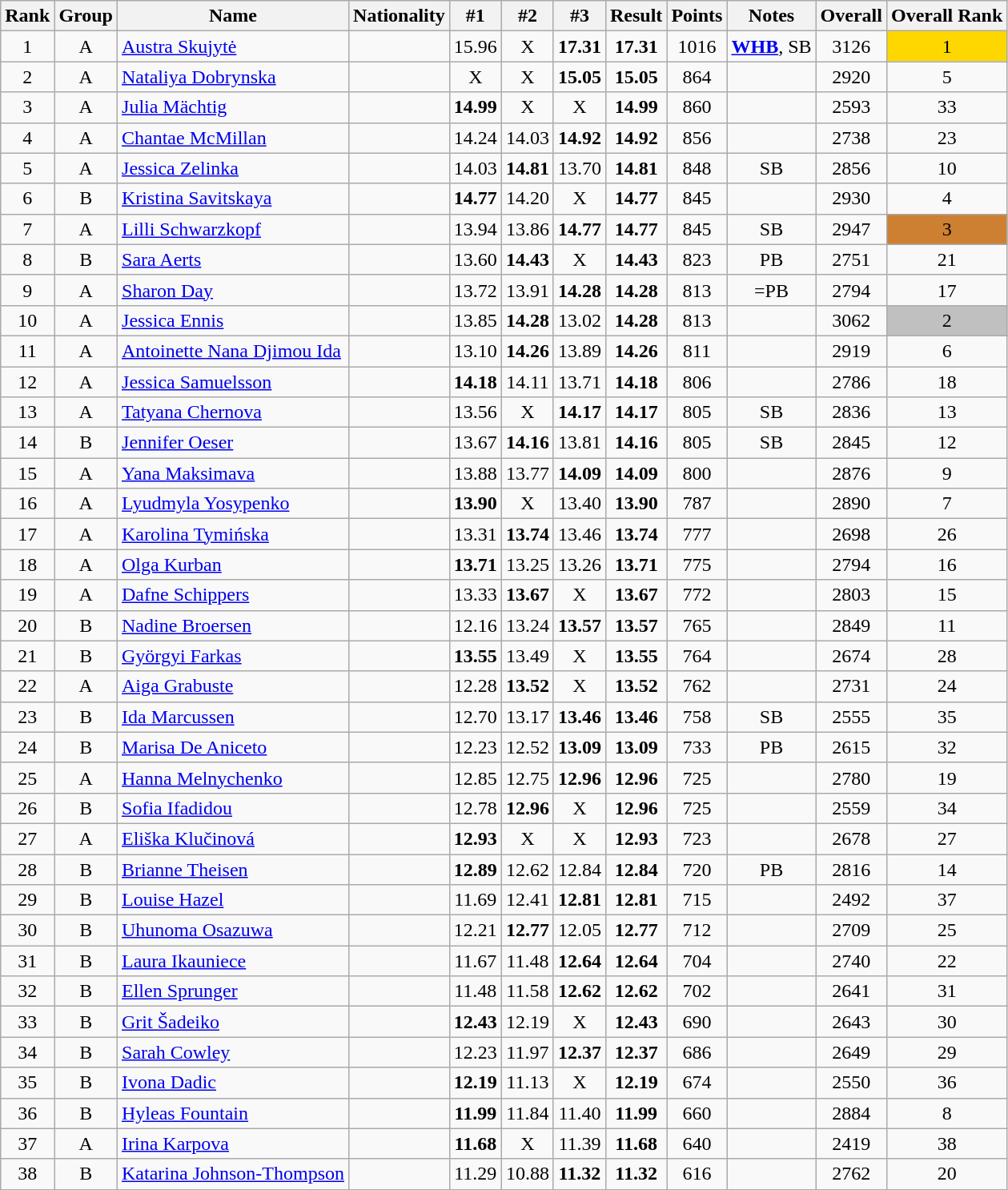<table class="wikitable sortable" style="text-align:center">
<tr>
<th>Rank</th>
<th>Group</th>
<th>Name</th>
<th>Nationality</th>
<th>#1</th>
<th>#2</th>
<th>#3</th>
<th>Result</th>
<th>Points</th>
<th>Notes</th>
<th>Overall</th>
<th>Overall Rank</th>
</tr>
<tr>
<td>1</td>
<td>A</td>
<td align=left><a href='#'>Austra Skujytė</a></td>
<td align=left></td>
<td>15.96</td>
<td>X</td>
<td><strong>17.31</strong></td>
<td><strong>17.31</strong></td>
<td>1016</td>
<td><a href='#'><strong>WHB</strong></a>, SB</td>
<td>3126</td>
<td style="background-color:#ffd700">1</td>
</tr>
<tr>
<td>2</td>
<td>A</td>
<td align=left><a href='#'>Nataliya Dobrynska</a></td>
<td align=left></td>
<td>X</td>
<td>X</td>
<td><strong>15.05</strong></td>
<td><strong>15.05</strong></td>
<td>864</td>
<td></td>
<td>2920</td>
<td>5</td>
</tr>
<tr>
<td>3</td>
<td>A</td>
<td align=left><a href='#'>Julia Mächtig</a></td>
<td align=left></td>
<td><strong>14.99</strong></td>
<td>X</td>
<td>X</td>
<td><strong>14.99</strong></td>
<td>860</td>
<td></td>
<td>2593</td>
<td>33</td>
</tr>
<tr>
<td>4</td>
<td>A</td>
<td align=left><a href='#'>Chantae McMillan</a></td>
<td align=left></td>
<td>14.24</td>
<td>14.03</td>
<td><strong>14.92</strong></td>
<td><strong>14.92</strong></td>
<td>856</td>
<td></td>
<td>2738</td>
<td>23</td>
</tr>
<tr>
<td>5</td>
<td>A</td>
<td align=left><a href='#'>Jessica Zelinka</a></td>
<td align=left></td>
<td>14.03</td>
<td><strong>14.81</strong></td>
<td>13.70</td>
<td><strong>14.81</strong></td>
<td>848</td>
<td>SB</td>
<td>2856</td>
<td>10</td>
</tr>
<tr>
<td>6</td>
<td>B</td>
<td align=left><a href='#'>Kristina Savitskaya</a></td>
<td align=left></td>
<td><strong>14.77</strong></td>
<td>14.20</td>
<td>X</td>
<td><strong>14.77</strong></td>
<td>845</td>
<td></td>
<td>2930</td>
<td>4</td>
</tr>
<tr>
<td>7</td>
<td>A</td>
<td align=left><a href='#'>Lilli Schwarzkopf</a></td>
<td align=left></td>
<td>13.94</td>
<td>13.86</td>
<td><strong>14.77</strong></td>
<td><strong>14.77</strong></td>
<td>845</td>
<td>SB</td>
<td>2947</td>
<td style="background-color:#cd7f32">3</td>
</tr>
<tr>
<td>8</td>
<td>B</td>
<td align=left><a href='#'>Sara Aerts</a></td>
<td align=left></td>
<td>13.60</td>
<td><strong>14.43</strong></td>
<td>X</td>
<td><strong>14.43</strong></td>
<td>823</td>
<td>PB</td>
<td>2751</td>
<td>21</td>
</tr>
<tr>
<td>9</td>
<td>A</td>
<td align=left><a href='#'>Sharon Day</a></td>
<td align=left></td>
<td>13.72</td>
<td>13.91</td>
<td><strong>14.28</strong></td>
<td><strong>14.28</strong></td>
<td>813</td>
<td>=PB</td>
<td>2794</td>
<td>17</td>
</tr>
<tr>
<td>10</td>
<td>A</td>
<td align=left><a href='#'>Jessica Ennis</a></td>
<td align=left></td>
<td>13.85</td>
<td><strong>14.28</strong></td>
<td>13.02</td>
<td><strong>14.28</strong></td>
<td>813</td>
<td></td>
<td>3062</td>
<td style="background-color:#c0c0c0">2</td>
</tr>
<tr>
<td>11</td>
<td>A</td>
<td align=left><a href='#'>Antoinette Nana Djimou Ida</a></td>
<td align=left></td>
<td>13.10</td>
<td><strong>14.26</strong></td>
<td>13.89</td>
<td><strong>14.26</strong></td>
<td>811</td>
<td></td>
<td>2919</td>
<td>6</td>
</tr>
<tr>
<td>12</td>
<td>A</td>
<td align=left><a href='#'>Jessica Samuelsson</a></td>
<td align=left></td>
<td><strong>14.18</strong></td>
<td>14.11</td>
<td>13.71</td>
<td><strong>14.18</strong></td>
<td>806</td>
<td></td>
<td>2786</td>
<td>18</td>
</tr>
<tr>
<td>13</td>
<td>A</td>
<td align=left><a href='#'>Tatyana Chernova</a></td>
<td align=left></td>
<td>13.56</td>
<td>X</td>
<td><strong>14.17</strong></td>
<td><strong>14.17</strong></td>
<td>805</td>
<td>SB</td>
<td>2836</td>
<td>13</td>
</tr>
<tr>
<td>14</td>
<td>B</td>
<td align=left><a href='#'>Jennifer Oeser</a></td>
<td align=left></td>
<td>13.67</td>
<td><strong>14.16</strong></td>
<td>13.81</td>
<td><strong>14.16</strong></td>
<td>805</td>
<td>SB</td>
<td>2845</td>
<td>12</td>
</tr>
<tr>
<td>15</td>
<td>A</td>
<td align=left><a href='#'>Yana Maksimava</a></td>
<td align=left></td>
<td>13.88</td>
<td>13.77</td>
<td><strong>14.09</strong></td>
<td><strong>14.09</strong></td>
<td>800</td>
<td></td>
<td>2876</td>
<td>9</td>
</tr>
<tr>
<td>16</td>
<td>A</td>
<td align=left><a href='#'>Lyudmyla Yosypenko</a></td>
<td align=left></td>
<td><strong>13.90</strong></td>
<td>X</td>
<td>13.40</td>
<td><strong>13.90</strong></td>
<td>787</td>
<td></td>
<td>2890</td>
<td>7</td>
</tr>
<tr>
<td>17</td>
<td>A</td>
<td align=left><a href='#'>Karolina Tymińska</a></td>
<td align=left></td>
<td>13.31</td>
<td><strong>13.74</strong></td>
<td>13.46</td>
<td><strong>13.74</strong></td>
<td>777</td>
<td></td>
<td>2698</td>
<td>26</td>
</tr>
<tr>
<td>18</td>
<td>A</td>
<td align=left><a href='#'>Olga Kurban</a></td>
<td align=left></td>
<td><strong>13.71</strong></td>
<td>13.25</td>
<td>13.26</td>
<td><strong>13.71</strong></td>
<td>775</td>
<td></td>
<td>2794</td>
<td>16</td>
</tr>
<tr>
<td>19</td>
<td>A</td>
<td align=left><a href='#'>Dafne Schippers</a></td>
<td align=left></td>
<td>13.33</td>
<td><strong>13.67</strong></td>
<td>X</td>
<td><strong>13.67</strong></td>
<td>772</td>
<td></td>
<td>2803</td>
<td>15</td>
</tr>
<tr>
<td>20</td>
<td>B</td>
<td align=left><a href='#'>Nadine Broersen</a></td>
<td align=left></td>
<td>12.16</td>
<td>13.24</td>
<td><strong>13.57</strong></td>
<td><strong>13.57</strong></td>
<td>765</td>
<td></td>
<td>2849</td>
<td>11</td>
</tr>
<tr>
<td>21</td>
<td>B</td>
<td align=left><a href='#'>Györgyi Farkas</a></td>
<td align=left></td>
<td><strong>13.55</strong></td>
<td>13.49</td>
<td>X</td>
<td><strong>13.55</strong></td>
<td>764</td>
<td></td>
<td>2674</td>
<td>28</td>
</tr>
<tr>
<td>22</td>
<td>A</td>
<td align=left><a href='#'>Aiga Grabuste</a></td>
<td align=left></td>
<td>12.28</td>
<td><strong>13.52</strong></td>
<td>X</td>
<td><strong>13.52</strong></td>
<td>762</td>
<td></td>
<td>2731</td>
<td>24</td>
</tr>
<tr>
<td>23</td>
<td>B</td>
<td align=left><a href='#'>Ida Marcussen</a></td>
<td align=left></td>
<td>12.70</td>
<td>13.17</td>
<td><strong>13.46</strong></td>
<td><strong>13.46</strong></td>
<td>758</td>
<td>SB</td>
<td>2555</td>
<td>35</td>
</tr>
<tr>
<td>24</td>
<td>B</td>
<td align=left><a href='#'>Marisa De Aniceto</a></td>
<td align=left></td>
<td>12.23</td>
<td>12.52</td>
<td><strong>13.09</strong></td>
<td><strong>13.09</strong></td>
<td>733</td>
<td>PB</td>
<td>2615</td>
<td>32</td>
</tr>
<tr>
<td>25</td>
<td>A</td>
<td align=left><a href='#'>Hanna Melnychenko</a></td>
<td align=left></td>
<td>12.85</td>
<td>12.75</td>
<td><strong>12.96</strong></td>
<td><strong>12.96</strong></td>
<td>725</td>
<td></td>
<td>2780</td>
<td>19</td>
</tr>
<tr>
<td>26</td>
<td>B</td>
<td align=left><a href='#'>Sofia Ifadidou</a></td>
<td align=left></td>
<td>12.78</td>
<td><strong>12.96</strong></td>
<td>X</td>
<td><strong>12.96</strong></td>
<td>725</td>
<td></td>
<td>2559</td>
<td>34</td>
</tr>
<tr>
<td>27</td>
<td>A</td>
<td align=left><a href='#'>Eliška Klučinová</a></td>
<td align=left></td>
<td><strong>12.93</strong></td>
<td>X</td>
<td>X</td>
<td><strong>12.93</strong></td>
<td>723</td>
<td></td>
<td>2678</td>
<td>27</td>
</tr>
<tr>
<td>28</td>
<td>B</td>
<td align=left><a href='#'>Brianne Theisen</a></td>
<td align=left></td>
<td><strong>12.89</strong></td>
<td>12.62</td>
<td>12.84</td>
<td><strong>12.84</strong></td>
<td>720</td>
<td>PB</td>
<td>2816</td>
<td>14</td>
</tr>
<tr>
<td>29</td>
<td>B</td>
<td align=left><a href='#'>Louise Hazel</a></td>
<td align=left></td>
<td>11.69</td>
<td>12.41</td>
<td><strong>12.81</strong></td>
<td><strong>12.81</strong></td>
<td>715</td>
<td></td>
<td>2492</td>
<td>37</td>
</tr>
<tr>
<td>30</td>
<td>B</td>
<td align=left><a href='#'>Uhunoma Osazuwa</a></td>
<td align=left></td>
<td>12.21</td>
<td><strong>12.77</strong></td>
<td>12.05</td>
<td><strong>12.77</strong></td>
<td>712</td>
<td></td>
<td>2709</td>
<td>25</td>
</tr>
<tr>
<td>31</td>
<td>B</td>
<td align=left><a href='#'>Laura Ikauniece</a></td>
<td align=left></td>
<td>11.67</td>
<td>11.48</td>
<td><strong>12.64</strong></td>
<td><strong>12.64</strong></td>
<td>704</td>
<td></td>
<td>2740</td>
<td>22</td>
</tr>
<tr>
<td>32</td>
<td>B</td>
<td align=left><a href='#'>Ellen Sprunger</a></td>
<td align=left></td>
<td>11.48</td>
<td>11.58</td>
<td><strong>12.62</strong></td>
<td><strong>12.62</strong></td>
<td>702</td>
<td></td>
<td>2641</td>
<td>31</td>
</tr>
<tr>
<td>33</td>
<td>B</td>
<td align=left><a href='#'>Grit Šadeiko</a></td>
<td align=left></td>
<td><strong>12.43</strong></td>
<td>12.19</td>
<td>X</td>
<td><strong>12.43</strong></td>
<td>690</td>
<td></td>
<td>2643</td>
<td>30</td>
</tr>
<tr>
<td>34</td>
<td>B</td>
<td align=left><a href='#'>Sarah Cowley</a></td>
<td align=left></td>
<td>12.23</td>
<td>11.97</td>
<td><strong>12.37</strong></td>
<td><strong>12.37</strong></td>
<td>686</td>
<td></td>
<td>2649</td>
<td>29</td>
</tr>
<tr>
<td>35</td>
<td>B</td>
<td align=left><a href='#'>Ivona Dadic</a></td>
<td align=left></td>
<td><strong>12.19</strong></td>
<td>11.13</td>
<td>X</td>
<td><strong>12.19</strong></td>
<td>674</td>
<td></td>
<td>2550</td>
<td>36</td>
</tr>
<tr>
<td>36</td>
<td>B</td>
<td align=left><a href='#'>Hyleas Fountain</a></td>
<td align=left></td>
<td><strong>11.99</strong></td>
<td>11.84</td>
<td>11.40</td>
<td><strong>11.99</strong></td>
<td>660</td>
<td></td>
<td>2884</td>
<td>8</td>
</tr>
<tr>
<td>37</td>
<td>A</td>
<td align=left><a href='#'>Irina Karpova</a></td>
<td align=left></td>
<td><strong>11.68</strong></td>
<td>X</td>
<td>11.39</td>
<td><strong>11.68</strong></td>
<td>640</td>
<td></td>
<td>2419</td>
<td>38</td>
</tr>
<tr>
<td>38</td>
<td>B</td>
<td align=left><a href='#'>Katarina Johnson-Thompson</a></td>
<td align=left></td>
<td>11.29</td>
<td>10.88</td>
<td><strong>11.32</strong></td>
<td><strong>11.32</strong></td>
<td>616</td>
<td></td>
<td>2762</td>
<td>20</td>
</tr>
</table>
